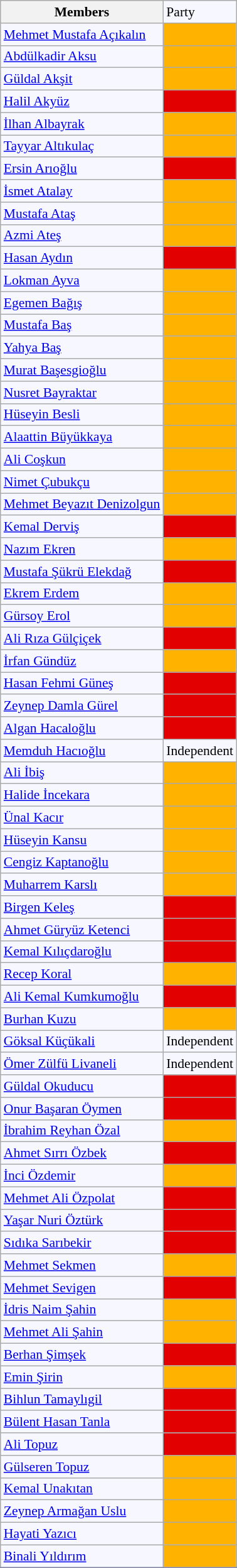<table class=wikitable style="border:1px solid #8888aa; background-color:#f7f8ff; padding:0px; font-size:90%;">
<tr>
<th>Members</th>
<td>Party</td>
</tr>
<tr>
<td><a href='#'>Mehmet Mustafa Açıkalın</a></td>
<td style="background: #ffb300"></td>
</tr>
<tr>
<td><a href='#'>Abdülkadir Aksu</a></td>
<td style="background: #ffb300"></td>
</tr>
<tr>
<td><a href='#'>Güldal Akşit</a></td>
<td style="background: #ffb300"></td>
</tr>
<tr>
<td><a href='#'>Halil Akyüz</a></td>
<td style="background: #e30000"></td>
</tr>
<tr>
<td><a href='#'>İlhan Albayrak</a></td>
<td style="background: #ffb300"></td>
</tr>
<tr>
<td><a href='#'>Tayyar Altıkulaç</a></td>
<td style="background: #ffb300"></td>
</tr>
<tr>
<td><a href='#'>Ersin Arıoğlu</a></td>
<td style="background: #e30000"></td>
</tr>
<tr>
<td><a href='#'>İsmet Atalay</a></td>
<td style="background: #ffb300"></td>
</tr>
<tr>
<td><a href='#'>Mustafa Ataş</a></td>
<td style="background: #ffb300"></td>
</tr>
<tr>
<td><a href='#'>Azmi Ateş</a></td>
<td style="background: #ffb300"></td>
</tr>
<tr>
<td><a href='#'>Hasan Aydın</a></td>
<td style="background: #e30000"></td>
</tr>
<tr>
<td><a href='#'>Lokman Ayva</a></td>
<td style="background: #ffb300"></td>
</tr>
<tr>
<td><a href='#'>Egemen Bağış</a></td>
<td style="background: #ffb300"></td>
</tr>
<tr>
<td><a href='#'>Mustafa Baş</a></td>
<td style="background: #ffb300"></td>
</tr>
<tr>
<td><a href='#'>Yahya Baş</a></td>
<td style="background: #ffb300"></td>
</tr>
<tr>
<td><a href='#'>Murat Başesgioğlu</a></td>
<td style="background: #ffb300"></td>
</tr>
<tr>
<td><a href='#'>Nusret Bayraktar</a></td>
<td style="background: #ffb300"></td>
</tr>
<tr>
<td><a href='#'>Hüseyin Besli</a></td>
<td style="background: #ffb300"></td>
</tr>
<tr>
<td><a href='#'>Alaattin Büyükkaya</a></td>
<td style="background: #ffb300"></td>
</tr>
<tr>
<td><a href='#'>Ali Coşkun</a></td>
<td style="background: #ffb300"></td>
</tr>
<tr>
<td><a href='#'>Nimet Çubukçu</a></td>
<td style="background: #ffb300"></td>
</tr>
<tr>
<td><a href='#'>Mehmet Beyazıt Denizolgun</a></td>
<td style="background: #ffb300"></td>
</tr>
<tr>
<td><a href='#'>Kemal Derviş</a></td>
<td style="background: #e30000"></td>
</tr>
<tr>
<td><a href='#'>Nazım Ekren</a></td>
<td style="background: #ffb300"></td>
</tr>
<tr>
<td><a href='#'>Mustafa Şükrü Elekdağ</a></td>
<td style="background: #e30000"></td>
</tr>
<tr>
<td><a href='#'>Ekrem Erdem</a></td>
<td style="background: #ffb300"></td>
</tr>
<tr>
<td><a href='#'>Gürsoy Erol</a></td>
<td style="background: #ffb300"></td>
</tr>
<tr>
<td><a href='#'>Ali Rıza Gülçiçek</a></td>
<td style="background: #e30000"></td>
</tr>
<tr>
<td><a href='#'>İrfan Gündüz</a></td>
<td style="background: #ffb300"></td>
</tr>
<tr>
<td><a href='#'>Hasan Fehmi Güneş</a></td>
<td style="background: #e30000"></td>
</tr>
<tr>
<td><a href='#'>Zeynep Damla Gürel</a></td>
<td style="background: #e30000"></td>
</tr>
<tr>
<td><a href='#'>Algan Hacaloğlu</a></td>
<td style="background: #e30000"></td>
</tr>
<tr>
<td><a href='#'>Memduh Hacıoğlu</a></td>
<td>Independent</td>
</tr>
<tr>
<td><a href='#'>Ali İbiş</a></td>
<td style="background: #ffb300"></td>
</tr>
<tr>
<td><a href='#'>Halide İncekara</a></td>
<td style="background: #ffb300"></td>
</tr>
<tr>
<td><a href='#'>Ünal Kacır</a></td>
<td style="background: #ffb300"></td>
</tr>
<tr>
<td><a href='#'>Hüseyin Kansu</a></td>
<td style="background: #ffb300"></td>
</tr>
<tr>
<td><a href='#'>Cengiz Kaptanoğlu</a></td>
<td style="background: #ffb300"></td>
</tr>
<tr>
<td><a href='#'>Muharrem Karslı</a></td>
<td style="background: #ffb300"></td>
</tr>
<tr>
<td><a href='#'>Birgen Keleş</a></td>
<td style="background: #e30000"></td>
</tr>
<tr>
<td><a href='#'>Ahmet Güryüz Ketenci</a></td>
<td style="background: #e30000"></td>
</tr>
<tr>
<td><a href='#'>Kemal Kılıçdaroğlu</a></td>
<td style="background: #e30000"></td>
</tr>
<tr>
<td><a href='#'>Recep Koral</a></td>
<td style="background: #ffb300"></td>
</tr>
<tr>
<td><a href='#'>Ali Kemal Kumkumoğlu</a></td>
<td style="background: #e30000"></td>
</tr>
<tr>
<td><a href='#'>Burhan Kuzu</a></td>
<td style="background: #ffb300"></td>
</tr>
<tr>
<td><a href='#'>Göksal Küçükali</a></td>
<td>Independent</td>
</tr>
<tr>
<td><a href='#'>Ömer Zülfü Livaneli</a></td>
<td>Independent</td>
</tr>
<tr>
<td><a href='#'>Güldal Okuducu</a></td>
<td style="background: #e30000"></td>
</tr>
<tr>
<td><a href='#'>Onur Başaran Öymen</a></td>
<td style="background: #e30000"></td>
</tr>
<tr>
<td><a href='#'>İbrahim Reyhan Özal</a></td>
<td style="background: #ffb300"></td>
</tr>
<tr>
<td><a href='#'>Ahmet Sırrı Özbek</a></td>
<td style="background: #e30000"></td>
</tr>
<tr>
<td><a href='#'>İnci Özdemir</a></td>
<td style="background: #ffb300"></td>
</tr>
<tr>
<td><a href='#'>Mehmet Ali Özpolat</a></td>
<td style="background: #e30000"></td>
</tr>
<tr>
<td><a href='#'>Yaşar Nuri Öztürk</a></td>
<td style="background: #e30000"></td>
</tr>
<tr>
<td><a href='#'>Sıdıka Sarıbekir</a></td>
<td style="background: #e30000"></td>
</tr>
<tr>
<td><a href='#'>Mehmet Sekmen</a></td>
<td style="background: #ffb300"></td>
</tr>
<tr>
<td><a href='#'>Mehmet Sevigen</a></td>
<td style="background: #e30000"></td>
</tr>
<tr>
<td><a href='#'>İdris Naim Şahin</a></td>
<td style="background: #ffb300"></td>
</tr>
<tr>
<td><a href='#'>Mehmet Ali Şahin</a></td>
<td style="background: #ffb300"></td>
</tr>
<tr>
<td><a href='#'>Berhan Şimşek</a></td>
<td style="background: #e30000"></td>
</tr>
<tr>
<td><a href='#'>Emin Şirin</a></td>
<td style="background: #ffb300"></td>
</tr>
<tr>
<td><a href='#'>Bihlun Tamaylıgil</a></td>
<td style="background: #e30000"></td>
</tr>
<tr>
<td><a href='#'>Bülent Hasan Tanla</a></td>
<td style="background: #e30000"></td>
</tr>
<tr>
<td><a href='#'>Ali Topuz</a></td>
<td style="background: #e30000"></td>
</tr>
<tr>
<td><a href='#'>Gülseren Topuz</a></td>
<td style="background: #ffb300"></td>
</tr>
<tr>
<td><a href='#'>Kemal Unakıtan</a></td>
<td style="background: #ffb300"></td>
</tr>
<tr>
<td><a href='#'>Zeynep Armağan Uslu</a></td>
<td style="background: #ffb300"></td>
</tr>
<tr>
<td><a href='#'>Hayati Yazıcı</a></td>
<td style="background: #ffb300"></td>
</tr>
<tr>
<td><a href='#'>Binali Yıldırım</a></td>
<td style="background: #ffb300"></td>
</tr>
<tr>
</tr>
</table>
